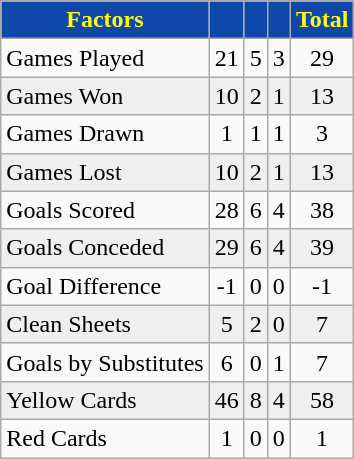<table class="wikitable" style="text-align: center;">
<tr>
<th style="background:#1047AB; color:#FFFF00; text-align:center;">Factors</th>
<th style="background:#1047AB; color:#FFFF00; text-align:center;"></th>
<th style="background:#1047AB; color:#FFFF00; text-align:center;"></th>
<th style="background:#1047AB; color:#FFFF00; text-align:center;"></th>
<th style="background:#1047AB; color:#FFFF00; text-align:center;">Total</th>
</tr>
<tr>
<td align=left>Games Played</td>
<td>21</td>
<td>5</td>
<td>3</td>
<td>29</td>
</tr>
<tr bgcolor="#efefef">
<td align=left>Games Won</td>
<td>10</td>
<td>2</td>
<td>1</td>
<td>13</td>
</tr>
<tr>
<td align=left>Games Drawn</td>
<td>1</td>
<td>1</td>
<td>1</td>
<td>3</td>
</tr>
<tr bgcolor="#efefef">
<td align=left>Games Lost</td>
<td>10</td>
<td>2</td>
<td>1</td>
<td>13</td>
</tr>
<tr>
<td align=left>Goals Scored</td>
<td>28</td>
<td>6</td>
<td>4</td>
<td>38</td>
</tr>
<tr bgcolor="#efefef">
<td align=left>Goals Conceded</td>
<td>29</td>
<td>6</td>
<td>4</td>
<td>39</td>
</tr>
<tr>
<td align=left>Goal Difference</td>
<td>-1</td>
<td>0</td>
<td>0</td>
<td>-1</td>
</tr>
<tr bgcolor="#efefef">
<td align=left>Clean Sheets</td>
<td>5</td>
<td>2</td>
<td>0</td>
<td>7</td>
</tr>
<tr>
<td align=left>Goals by Substitutes</td>
<td>6</td>
<td>0</td>
<td>1</td>
<td>7</td>
</tr>
<tr bgcolor="#efefef">
<td align=left>Yellow Cards</td>
<td>46</td>
<td>8</td>
<td>4</td>
<td>58</td>
</tr>
<tr>
<td align=left>Red Cards</td>
<td>1</td>
<td>0</td>
<td>0</td>
<td>1</td>
</tr>
</table>
